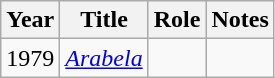<table class="wikitable sortable">
<tr>
<th>Year</th>
<th>Title</th>
<th>Role</th>
<th class="unsortable">Notes</th>
</tr>
<tr>
<td>1979</td>
<td><em><a href='#'>Arabela</a></em></td>
<td></td>
<td></td>
</tr>
</table>
